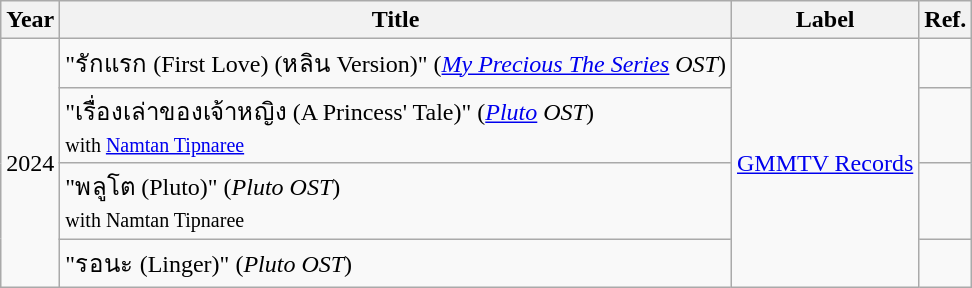<table class="wikitable sortable">
<tr>
<th scope="col">Year</th>
<th scope="col">Title</th>
<th scope="col">Label</th>
<th scope="col" class="unsortable">Ref.</th>
</tr>
<tr>
<td rowspan="5">2024</td>
<td>"รักแรก (First Love) (หลิน Version)" (<em><a href='#'>My Precious The Series</a> OST</em>)</td>
<td rowspan="4"><a href='#'>GMMTV Records</a></td>
<td style="text-align: center;"></td>
</tr>
<tr>
<td>"เรื่องเล่าของเจ้าหญิง (A Princess' Tale)" (<em><a href='#'>Pluto</a> OST</em>)<br><small>with <a href='#'>Namtan Tipnaree</a></small></td>
<td style="text-align: center;"></td>
</tr>
<tr>
<td>"พลูโต (Pluto)" (<em>Pluto OST</em>)<br><small>with Namtan Tipnaree</small></td>
<td style="text-align: center;"></td>
</tr>
<tr>
<td>"รอนะ (Linger)" (<em>Pluto OST</em>)</td>
<td style="text-align: center;"></td>
</tr>
</table>
